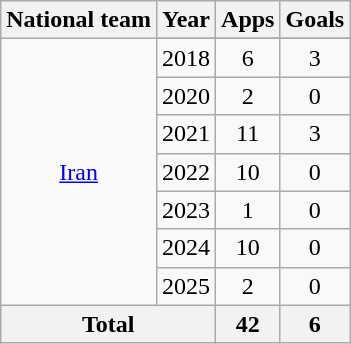<table class="wikitable" style="text-align:center">
<tr>
<th>National team</th>
<th>Year</th>
<th>Apps</th>
<th>Goals</th>
</tr>
<tr>
<td rowspan=8><a href='#'>Iran</a></td>
</tr>
<tr>
<td>2018</td>
<td>6</td>
<td>3</td>
</tr>
<tr>
<td>2020</td>
<td>2</td>
<td>0</td>
</tr>
<tr>
<td>2021</td>
<td>11</td>
<td>3</td>
</tr>
<tr>
<td>2022</td>
<td>10</td>
<td>0</td>
</tr>
<tr>
<td>2023</td>
<td>1</td>
<td>0</td>
</tr>
<tr>
<td>2024</td>
<td>10</td>
<td>0</td>
</tr>
<tr>
<td>2025</td>
<td>2</td>
<td>0</td>
</tr>
<tr>
<th colspan="2">Total</th>
<th>42</th>
<th>6</th>
</tr>
</table>
